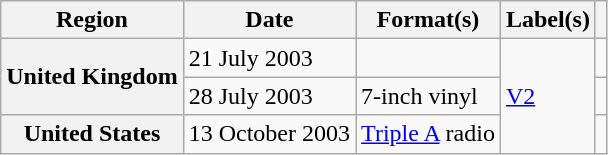<table class="wikitable plainrowheaders">
<tr>
<th scope="col">Region</th>
<th scope="col">Date</th>
<th scope="col">Format(s)</th>
<th scope="col">Label(s)</th>
<th scope="col"></th>
</tr>
<tr>
<th scope="row" rowspan="2">United Kingdom</th>
<td>21 July 2003</td>
<td></td>
<td rowspan="3"><a href='#'>V2</a></td>
<td align="center"></td>
</tr>
<tr>
<td>28 July 2003</td>
<td>7-inch vinyl</td>
<td align="center"></td>
</tr>
<tr>
<th scope="row">United States</th>
<td>13 October 2003</td>
<td><a href='#'>Triple A</a> radio</td>
<td align="center"></td>
</tr>
</table>
